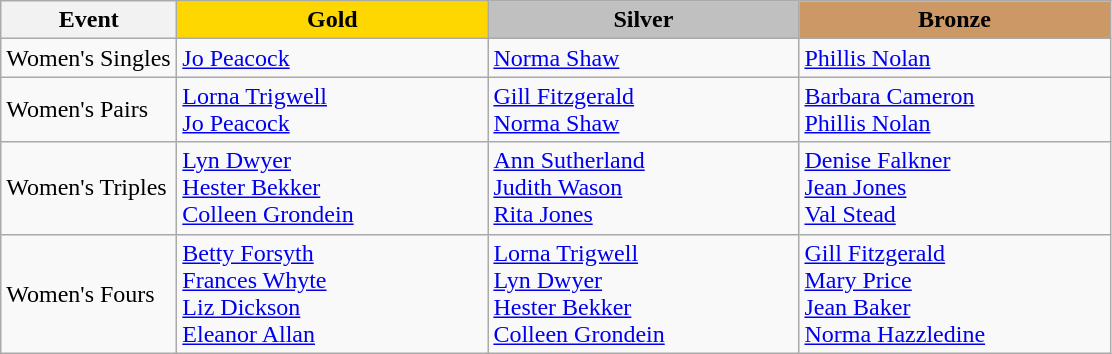<table class="wikitable" style="font-size: 100%">
<tr>
<th width=110>Event</th>
<th width=200 style="background-color: gold;">Gold</th>
<th width=200 style="background-color: silver;">Silver</th>
<th width=200 style="background-color: #cc9966;">Bronze</th>
</tr>
<tr>
<td>Women's Singles</td>
<td> <a href='#'>Jo Peacock</a></td>
<td> <a href='#'>Norma Shaw</a></td>
<td> <a href='#'>Phillis Nolan</a></td>
</tr>
<tr>
<td>Women's Pairs</td>
<td> <a href='#'>Lorna Trigwell</a><br>  <a href='#'>Jo Peacock</a></td>
<td> <a href='#'>Gill Fitzgerald</a> <br> <a href='#'>Norma Shaw</a></td>
<td> <a href='#'>Barbara Cameron</a><br> <a href='#'>Phillis Nolan</a></td>
</tr>
<tr>
<td>Women's Triples</td>
<td> <a href='#'>Lyn Dwyer</a><br>  <a href='#'>Hester Bekker</a><br>  <a href='#'>Colleen Grondein</a></td>
<td> <a href='#'>Ann Sutherland</a><br>  <a href='#'>Judith Wason</a><br>  <a href='#'>Rita Jones</a></td>
<td> <a href='#'>Denise Falkner</a><br>  <a href='#'>Jean Jones</a><br>  <a href='#'>Val Stead</a></td>
</tr>
<tr>
<td>Women's Fours</td>
<td> <a href='#'>Betty Forsyth</a><br>  <a href='#'>Frances Whyte</a><br>  <a href='#'>Liz Dickson</a><br>  <a href='#'>Eleanor Allan</a></td>
<td> <a href='#'>Lorna Trigwell</a><br>  <a href='#'>Lyn Dwyer</a><br>  <a href='#'>Hester Bekker</a><br>  <a href='#'>Colleen Grondein</a></td>
<td> <a href='#'>Gill Fitzgerald</a><br>  <a href='#'>Mary Price</a><br>  <a href='#'>Jean Baker</a> <br> <a href='#'>Norma Hazzledine</a></td>
</tr>
</table>
